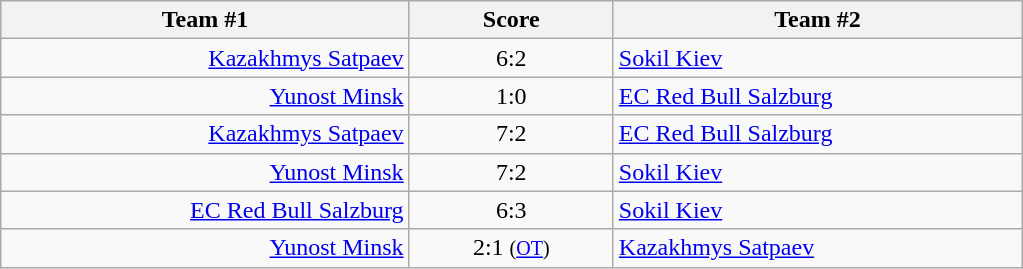<table class="wikitable" style="text-align: center;">
<tr>
<th width=22%>Team #1</th>
<th width=11%>Score</th>
<th width=22%>Team #2</th>
</tr>
<tr>
<td style="text-align: right;"><a href='#'>Kazakhmys Satpaev</a> </td>
<td>6:2</td>
<td style="text-align: left;"> <a href='#'>Sokil Kiev</a></td>
</tr>
<tr>
<td style="text-align: right;"><a href='#'>Yunost Minsk</a> </td>
<td>1:0</td>
<td style="text-align: left;"> <a href='#'>EC Red Bull Salzburg</a></td>
</tr>
<tr>
<td style="text-align: right;"><a href='#'>Kazakhmys Satpaev</a> </td>
<td>7:2</td>
<td style="text-align: left;"> <a href='#'>EC Red Bull Salzburg</a></td>
</tr>
<tr>
<td style="text-align: right;"><a href='#'>Yunost Minsk</a> </td>
<td>7:2</td>
<td style="text-align: left;"> <a href='#'>Sokil Kiev</a></td>
</tr>
<tr>
<td style="text-align: right;"><a href='#'>EC Red Bull Salzburg</a> </td>
<td>6:3</td>
<td style="text-align: left;"> <a href='#'>Sokil Kiev</a></td>
</tr>
<tr>
<td style="text-align: right;"><a href='#'>Yunost Minsk</a> </td>
<td>2:1 <small>(<a href='#'>OT</a>)</small></td>
<td style="text-align: left;"> <a href='#'>Kazakhmys Satpaev</a></td>
</tr>
</table>
